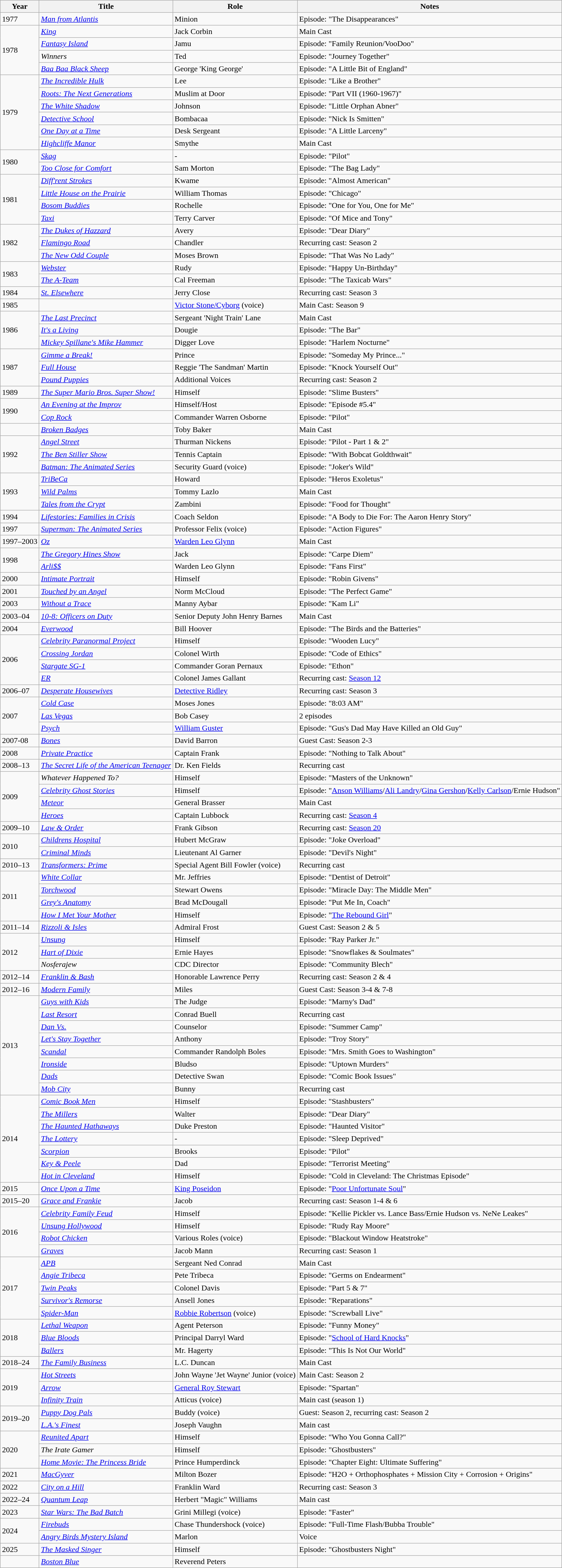<table class="wikitable sortable">
<tr>
<th>Year</th>
<th>Title</th>
<th>Role</th>
<th>Notes</th>
</tr>
<tr>
<td>1977</td>
<td><em><a href='#'>Man from Atlantis</a></em></td>
<td>Minion</td>
<td>Episode: "The Disappearances"</td>
</tr>
<tr>
<td rowspan="4">1978</td>
<td><em><a href='#'>King</a></em></td>
<td>Jack Corbin</td>
<td>Main Cast</td>
</tr>
<tr>
<td><em><a href='#'>Fantasy Island</a></em></td>
<td>Jamu</td>
<td>Episode: "Family Reunion/VooDoo"</td>
</tr>
<tr>
<td><em>Winners</em></td>
<td>Ted</td>
<td>Episode: "Journey Together"</td>
</tr>
<tr>
<td><em><a href='#'>Baa Baa Black Sheep</a></em></td>
<td>George 'King George'</td>
<td>Episode: "A Little Bit of England"</td>
</tr>
<tr>
<td rowspan="6">1979</td>
<td data-sort-value="Incredible Hulk, The"><em><a href='#'>The Incredible Hulk</a></em></td>
<td>Lee</td>
<td>Episode: "Like a Brother"</td>
</tr>
<tr>
<td><em><a href='#'>Roots: The Next Generations</a></em></td>
<td>Muslim at Door</td>
<td>Episode: "Part VII (1960-1967)"</td>
</tr>
<tr>
<td data-sort-value="White Shadow, The"><em><a href='#'>The White Shadow</a></em></td>
<td>Johnson</td>
<td>Episode: "Little Orphan Abner"</td>
</tr>
<tr>
<td><em><a href='#'>Detective School</a></em></td>
<td>Bombacaa</td>
<td>Episode: "Nick Is Smitten"</td>
</tr>
<tr>
<td><em><a href='#'>One Day at a Time</a></em></td>
<td>Desk Sergeant</td>
<td>Episode: "A Little Larceny"</td>
</tr>
<tr>
<td><em><a href='#'>Highcliffe Manor</a></em></td>
<td>Smythe</td>
<td>Main Cast</td>
</tr>
<tr>
<td rowspan="2">1980</td>
<td><em><a href='#'>Skag</a></em></td>
<td>-</td>
<td>Episode: "Pilot"</td>
</tr>
<tr>
<td><em><a href='#'>Too Close for Comfort</a></em></td>
<td>Sam Morton</td>
<td>Episode: "The Bag Lady"</td>
</tr>
<tr>
<td rowspan="4">1981</td>
<td><em><a href='#'>Diff'rent Strokes</a></em></td>
<td>Kwame</td>
<td>Episode: "Almost American"</td>
</tr>
<tr>
<td><em><a href='#'>Little House on the Prairie</a></em></td>
<td>William Thomas</td>
<td>Episode: "Chicago"</td>
</tr>
<tr>
<td><em><a href='#'>Bosom Buddies</a></em></td>
<td>Rochelle</td>
<td>Episode: "One for You, One for Me"</td>
</tr>
<tr>
<td><em><a href='#'>Taxi</a></em></td>
<td>Terry Carver</td>
<td>Episode: "Of Mice and Tony"</td>
</tr>
<tr>
<td rowspan="3">1982</td>
<td data-sort-value="Dukes of Hazzard, The"><em><a href='#'>The Dukes of Hazzard</a></em></td>
<td>Avery</td>
<td>Episode: "Dear Diary"</td>
</tr>
<tr>
<td><em><a href='#'>Flamingo Road</a></em></td>
<td>Chandler</td>
<td>Recurring cast: Season 2</td>
</tr>
<tr>
<td data-sort-value="New Odd Couple, The"><em><a href='#'>The New Odd Couple</a></em></td>
<td>Moses Brown</td>
<td>Episode: "That Was No Lady"</td>
</tr>
<tr>
<td rowspan="2">1983</td>
<td><em><a href='#'>Webster</a></em></td>
<td>Rudy</td>
<td>Episode: "Happy Un-Birthday"</td>
</tr>
<tr>
<td data-sort-value="A-Team, The"><em><a href='#'>The A-Team</a></em></td>
<td>Cal Freeman</td>
<td>Episode: "The Taxicab Wars"</td>
</tr>
<tr>
<td>1984</td>
<td><em><a href='#'>St. Elsewhere</a></em></td>
<td>Jerry Close</td>
<td>Recurring cast: Season 3</td>
</tr>
<tr>
<td>1985</td>
<td data-sort-value="Super Powers Team: Galactic Guardians, The"></td>
<td><a href='#'>Victor Stone/Cyborg</a> (voice)</td>
<td>Main Cast: Season 9</td>
</tr>
<tr>
<td rowspan="3">1986</td>
<td data-sort-value="Last Precinct, The"><em><a href='#'>The Last Precinct</a></em></td>
<td>Sergeant 'Night Train' Lane</td>
<td>Main Cast</td>
</tr>
<tr>
<td><em><a href='#'>It's a Living</a></em></td>
<td>Dougie</td>
<td>Episode: "The Bar"</td>
</tr>
<tr>
<td><em><a href='#'>Mickey Spillane's Mike Hammer</a></em></td>
<td>Digger Love</td>
<td>Episode: "Harlem Nocturne"</td>
</tr>
<tr>
<td rowspan="3">1987</td>
<td><em><a href='#'>Gimme a Break!</a></em></td>
<td>Prince</td>
<td>Episode: "Someday My Prince..."</td>
</tr>
<tr>
<td><em><a href='#'>Full House</a></em></td>
<td>Reggie 'The Sandman' Martin</td>
<td>Episode: "Knock Yourself Out"</td>
</tr>
<tr>
<td><em><a href='#'>Pound Puppies</a></em></td>
<td>Additional Voices</td>
<td>Recurring cast: Season 2</td>
</tr>
<tr>
<td>1989</td>
<td data-sort-value="Super Mario Bros. Super Show!, The"><em><a href='#'>The Super Mario Bros. Super Show!</a></em></td>
<td>Himself</td>
<td>Episode: "Slime Busters"</td>
</tr>
<tr>
<td rowspan="2">1990</td>
<td><em><a href='#'>An Evening at the Improv</a></em></td>
<td>Himself/Host</td>
<td>Episode: "Episode #5.4"</td>
</tr>
<tr>
<td><em><a href='#'>Cop Rock</a></em></td>
<td>Commander Warren Osborne</td>
<td>Episode: "Pilot"</td>
</tr>
<tr>
<td></td>
<td><em><a href='#'>Broken Badges</a></em></td>
<td>Toby Baker</td>
<td>Main Cast</td>
</tr>
<tr>
<td rowspan="3">1992</td>
<td><em><a href='#'>Angel Street</a></em></td>
<td>Thurman Nickens</td>
<td>Episode: "Pilot - Part 1 & 2"</td>
</tr>
<tr>
<td data-sort-value="Ben Stiller Show, The"><em><a href='#'>The Ben Stiller Show</a></em></td>
<td>Tennis Captain</td>
<td>Episode: "With Bobcat Goldthwait"</td>
</tr>
<tr>
<td><em><a href='#'>Batman: The Animated Series</a></em></td>
<td>Security Guard (voice)</td>
<td>Episode: "Joker's Wild"</td>
</tr>
<tr>
<td rowspan="3">1993</td>
<td><em><a href='#'>TriBeCa</a></em></td>
<td>Howard</td>
<td>Episode: "Heros Exoletus"</td>
</tr>
<tr>
<td><em><a href='#'>Wild Palms</a></em></td>
<td>Tommy Lazlo</td>
<td>Main Cast</td>
</tr>
<tr>
<td><em><a href='#'>Tales from the Crypt</a></em></td>
<td>Zambini</td>
<td>Episode: "Food for Thought"</td>
</tr>
<tr>
<td>1994</td>
<td><em><a href='#'>Lifestories: Families in Crisis</a></em></td>
<td>Coach Seldon</td>
<td>Episode: "A Body to Die For: The Aaron Henry Story"</td>
</tr>
<tr>
<td>1997</td>
<td><em><a href='#'>Superman: The Animated Series</a></em></td>
<td>Professor Felix (voice)</td>
<td>Episode: "Action Figures"</td>
</tr>
<tr>
<td>1997–2003</td>
<td><em><a href='#'>Oz</a></em></td>
<td><a href='#'>Warden Leo Glynn</a></td>
<td>Main Cast</td>
</tr>
<tr>
<td rowspan="2">1998</td>
<td data-sort-value="Gregory Hines Show, The"><em><a href='#'>The Gregory Hines Show</a></em></td>
<td>Jack</td>
<td>Episode: "Carpe Diem"</td>
</tr>
<tr>
<td><em><a href='#'>Arli$$</a></em></td>
<td>Warden Leo Glynn</td>
<td>Episode: "Fans First"</td>
</tr>
<tr>
<td>2000</td>
<td><em><a href='#'>Intimate Portrait</a></em></td>
<td>Himself</td>
<td>Episode: "Robin Givens"</td>
</tr>
<tr>
<td>2001</td>
<td><em><a href='#'>Touched by an Angel</a></em></td>
<td>Norm McCloud</td>
<td>Episode: "The Perfect Game"</td>
</tr>
<tr>
<td>2003</td>
<td><em><a href='#'>Without a Trace</a></em></td>
<td>Manny Aybar</td>
<td>Episode: "Kam Li"</td>
</tr>
<tr>
<td>2003–04</td>
<td><em><a href='#'>10-8: Officers on Duty</a></em></td>
<td>Senior Deputy John Henry Barnes</td>
<td>Main Cast</td>
</tr>
<tr>
<td>2004</td>
<td><em><a href='#'>Everwood</a></em></td>
<td>Bill Hoover</td>
<td>Episode: "The Birds and the Batteries"</td>
</tr>
<tr>
<td rowspan="4">2006</td>
<td><em><a href='#'>Celebrity Paranormal Project</a></em></td>
<td>Himself</td>
<td>Episode: "Wooden Lucy"</td>
</tr>
<tr>
<td><em><a href='#'>Crossing Jordan</a></em></td>
<td>Colonel Wirth</td>
<td>Episode: "Code of Ethics"</td>
</tr>
<tr>
<td><em><a href='#'>Stargate SG-1</a></em></td>
<td>Commander Goran Pernaux</td>
<td>Episode: "Ethon"</td>
</tr>
<tr>
<td><em><a href='#'>ER</a></em></td>
<td>Colonel James Gallant</td>
<td>Recurring cast: <a href='#'>Season 12</a></td>
</tr>
<tr>
<td>2006–07</td>
<td><em><a href='#'>Desperate Housewives</a></em></td>
<td><a href='#'>Detective Ridley</a></td>
<td>Recurring cast: Season 3</td>
</tr>
<tr>
<td rowspan="3">2007</td>
<td><em><a href='#'>Cold Case</a></em></td>
<td>Moses Jones</td>
<td>Episode: "8:03 AM"</td>
</tr>
<tr>
<td><em><a href='#'>Las Vegas</a></em></td>
<td>Bob Casey</td>
<td>2 episodes</td>
</tr>
<tr>
<td><em><a href='#'>Psych</a></em></td>
<td><a href='#'>William Guster</a></td>
<td>Episode: "Gus's Dad May Have Killed an Old Guy"</td>
</tr>
<tr>
<td>2007-08</td>
<td><em><a href='#'>Bones</a></em></td>
<td>David Barron</td>
<td>Guest Cast: Season 2-3</td>
</tr>
<tr>
<td>2008</td>
<td><em><a href='#'>Private Practice</a></em></td>
<td>Captain Frank</td>
<td>Episode: "Nothing to Talk About"</td>
</tr>
<tr>
<td>2008–13</td>
<td data-sort-value="Secret Life of the American Teenager, The"><em><a href='#'>The Secret Life of the American Teenager</a></em></td>
<td>Dr. Ken Fields</td>
<td>Recurring cast</td>
</tr>
<tr>
<td rowspan="4">2009</td>
<td><em>Whatever Happened To?</em></td>
<td>Himself</td>
<td>Episode: "Masters of the Unknown"</td>
</tr>
<tr>
<td><em><a href='#'>Celebrity Ghost Stories</a></em></td>
<td>Himself</td>
<td>Episode: "<a href='#'>Anson Williams</a>/<a href='#'>Ali Landry</a>/<a href='#'>Gina Gershon</a>/<a href='#'>Kelly Carlson</a>/Ernie Hudson"</td>
</tr>
<tr>
<td><em><a href='#'>Meteor</a></em></td>
<td>General Brasser</td>
<td>Main Cast</td>
</tr>
<tr>
<td><em><a href='#'>Heroes</a></em></td>
<td>Captain Lubbock</td>
<td>Recurring cast: <a href='#'>Season 4</a></td>
</tr>
<tr>
<td>2009–10</td>
<td><em><a href='#'>Law & Order</a></em></td>
<td>Frank Gibson</td>
<td>Recurring cast: <a href='#'>Season 20</a></td>
</tr>
<tr>
<td rowspan="2">2010</td>
<td><em><a href='#'>Childrens Hospital</a></em></td>
<td>Hubert McGraw</td>
<td>Episode: "Joke Overload"</td>
</tr>
<tr>
<td><em><a href='#'>Criminal Minds</a></em></td>
<td>Lieutenant Al Garner</td>
<td>Episode: "Devil's Night"</td>
</tr>
<tr>
<td>2010–13</td>
<td><em><a href='#'>Transformers: Prime</a></em></td>
<td>Special Agent Bill Fowler (voice)</td>
<td>Recurring cast</td>
</tr>
<tr>
<td rowspan="4">2011</td>
<td><em><a href='#'>White Collar</a></em></td>
<td>Mr. Jeffries</td>
<td>Episode: "Dentist of Detroit"</td>
</tr>
<tr>
<td><em><a href='#'>Torchwood</a></em></td>
<td>Stewart Owens</td>
<td>Episode: "Miracle Day: The Middle Men"</td>
</tr>
<tr>
<td><em><a href='#'>Grey's Anatomy</a></em></td>
<td>Brad McDougall</td>
<td>Episode: "Put Me In, Coach"</td>
</tr>
<tr>
<td><em><a href='#'>How I Met Your Mother</a></em></td>
<td>Himself</td>
<td>Episode: "<a href='#'>The Rebound Girl</a>"</td>
</tr>
<tr>
<td>2011–14</td>
<td><em><a href='#'>Rizzoli & Isles</a></em></td>
<td>Admiral Frost</td>
<td>Guest Cast: Season 2 & 5</td>
</tr>
<tr>
<td rowspan="3">2012</td>
<td><em><a href='#'>Unsung</a></em></td>
<td>Himself</td>
<td>Episode: "Ray Parker Jr."</td>
</tr>
<tr>
<td><em><a href='#'>Hart of Dixie</a></em></td>
<td>Ernie Hayes</td>
<td>Episode: "Snowflakes & Soulmates"</td>
</tr>
<tr>
<td><em>Nosferajew</em></td>
<td>CDC Director</td>
<td>Episode: "Community Blech"</td>
</tr>
<tr>
<td>2012–14</td>
<td><em><a href='#'>Franklin & Bash</a></em></td>
<td>Honorable Lawrence Perry</td>
<td>Recurring cast: Season 2 & 4</td>
</tr>
<tr>
<td>2012–16</td>
<td><em><a href='#'>Modern Family</a></em></td>
<td>Miles</td>
<td>Guest Cast: Season 3-4 & 7-8</td>
</tr>
<tr>
<td rowspan="8">2013</td>
<td><em><a href='#'>Guys with Kids</a></em></td>
<td>The Judge</td>
<td>Episode: "Marny's Dad"</td>
</tr>
<tr>
<td><em><a href='#'>Last Resort</a></em></td>
<td>Conrad Buell</td>
<td>Recurring cast</td>
</tr>
<tr>
<td><em><a href='#'>Dan Vs.</a></em></td>
<td>Counselor</td>
<td>Episode: "Summer Camp"</td>
</tr>
<tr>
<td><em><a href='#'>Let's Stay Together</a></em></td>
<td>Anthony</td>
<td>Episode: "Troy Story"</td>
</tr>
<tr>
<td><em><a href='#'>Scandal</a></em></td>
<td>Commander Randolph Boles</td>
<td>Episode: "Mrs. Smith Goes to Washington"</td>
</tr>
<tr>
<td><em><a href='#'>Ironside</a></em></td>
<td>Bludso</td>
<td>Episode: "Uptown Murders"</td>
</tr>
<tr>
<td><em><a href='#'>Dads</a></em></td>
<td>Detective Swan</td>
<td>Episode: "Comic Book Issues"</td>
</tr>
<tr>
<td><em><a href='#'>Mob City</a></em></td>
<td>Bunny</td>
<td>Recurring cast</td>
</tr>
<tr>
<td rowspan="7">2014</td>
<td><em><a href='#'>Comic Book Men</a></em></td>
<td>Himself</td>
<td>Episode: "Stashbusters"</td>
</tr>
<tr>
<td data-sort-value="Millers, The"><em><a href='#'>The Millers</a></em></td>
<td>Walter</td>
<td>Episode: "Dear Diary"</td>
</tr>
<tr>
<td data-sort-value="Haunted Hathaways, The"><em><a href='#'>The Haunted Hathaways</a></em></td>
<td>Duke Preston</td>
<td>Episode: "Haunted Visitor"</td>
</tr>
<tr>
<td data-sort-value="Lottery, The"><em><a href='#'>The Lottery</a></em></td>
<td>-</td>
<td>Episode: "Sleep Deprived"</td>
</tr>
<tr>
<td><em><a href='#'>Scorpion</a></em></td>
<td>Brooks</td>
<td>Episode: "Pilot"</td>
</tr>
<tr>
<td><em><a href='#'>Key & Peele</a></em></td>
<td>Dad</td>
<td>Episode: "Terrorist Meeting"</td>
</tr>
<tr>
<td><em><a href='#'>Hot in Cleveland</a></em></td>
<td>Himself</td>
<td>Episode: "Cold in Cleveland: The Christmas Episode"</td>
</tr>
<tr>
<td>2015</td>
<td><em><a href='#'>Once Upon a Time</a></em></td>
<td><a href='#'>King Poseidon</a></td>
<td>Episode: "<a href='#'>Poor Unfortunate Soul</a>"</td>
</tr>
<tr>
<td>2015–20</td>
<td><em><a href='#'>Grace and Frankie</a></em></td>
<td>Jacob</td>
<td>Recurring cast: Season 1-4 & 6</td>
</tr>
<tr>
<td rowspan="4">2016</td>
<td><em><a href='#'>Celebrity Family Feud</a></em></td>
<td>Himself</td>
<td>Episode: "Kellie Pickler vs. Lance Bass/Ernie Hudson vs. NeNe Leakes"</td>
</tr>
<tr>
<td><em><a href='#'>Unsung Hollywood</a></em></td>
<td>Himself</td>
<td>Episode: "Rudy Ray Moore"</td>
</tr>
<tr>
<td><em><a href='#'>Robot Chicken</a></em></td>
<td>Various Roles (voice)</td>
<td>Episode: "Blackout Window Heatstroke"</td>
</tr>
<tr>
<td><em><a href='#'>Graves</a></em></td>
<td>Jacob Mann</td>
<td>Recurring cast: Season 1</td>
</tr>
<tr>
<td rowspan="5">2017</td>
<td><em><a href='#'>APB</a></em></td>
<td>Sergeant Ned Conrad</td>
<td>Main Cast</td>
</tr>
<tr>
<td><em><a href='#'>Angie Tribeca</a></em></td>
<td>Pete Tribeca</td>
<td>Episode: "Germs on Endearment"</td>
</tr>
<tr>
<td><em><a href='#'>Twin Peaks</a></em></td>
<td>Colonel Davis</td>
<td>Episode: "Part 5 & 7"</td>
</tr>
<tr>
<td><em><a href='#'>Survivor's Remorse</a></em></td>
<td>Ansell Jones</td>
<td>Episode: "Reparations"</td>
</tr>
<tr>
<td><em><a href='#'>Spider-Man</a></em></td>
<td><a href='#'>Robbie Robertson</a> (voice)</td>
<td>Episode: "Screwball Live"</td>
</tr>
<tr>
<td rowspan="3">2018</td>
<td><em><a href='#'>Lethal Weapon</a></em></td>
<td>Agent Peterson</td>
<td>Episode: "Funny Money"</td>
</tr>
<tr>
<td><em><a href='#'>Blue Bloods</a></em></td>
<td>Principal Darryl Ward</td>
<td>Episode: "<a href='#'>School of Hard Knocks</a>"</td>
</tr>
<tr>
<td><em><a href='#'>Ballers</a></em></td>
<td>Mr. Hagerty</td>
<td>Episode: "This Is Not Our World"</td>
</tr>
<tr>
<td>2018–24</td>
<td data-sort-value="Family Business, The"><em><a href='#'>The Family Business</a></em></td>
<td>L.C. Duncan</td>
<td>Main Cast</td>
</tr>
<tr>
<td rowspan="3">2019</td>
<td><em><a href='#'>Hot Streets</a></em></td>
<td>John Wayne 'Jet Wayne' Junior (voice)</td>
<td>Main Cast: Season 2</td>
</tr>
<tr>
<td><em><a href='#'>Arrow</a></em></td>
<td><a href='#'>General Roy Stewart</a></td>
<td>Episode: "Spartan"</td>
</tr>
<tr>
<td><em><a href='#'>Infinity Train</a></em></td>
<td>Atticus (voice)</td>
<td>Main cast (season 1)</td>
</tr>
<tr>
<td rowspan="2">2019–20</td>
<td><em><a href='#'>Puppy Dog Pals</a></em></td>
<td>Buddy (voice)</td>
<td>Guest: Season 2, recurring cast: Season 2</td>
</tr>
<tr>
<td><em><a href='#'>L.A.'s Finest</a></em></td>
<td>Joseph Vaughn</td>
<td>Main cast</td>
</tr>
<tr>
<td rowspan="3">2020</td>
<td><em><a href='#'>Reunited Apart</a></em></td>
<td>Himself</td>
<td>Episode: "Who You Gonna Call?"</td>
</tr>
<tr>
<td data-sort-value="Irate Gamer, The"><em>The Irate Gamer</em></td>
<td>Himself</td>
<td>Episode: "Ghostbusters"</td>
</tr>
<tr>
<td><em><a href='#'>Home Movie: The Princess Bride</a></em></td>
<td>Prince Humperdinck</td>
<td>Episode: "Chapter Eight: Ultimate Suffering"</td>
</tr>
<tr>
<td>2021</td>
<td><em><a href='#'>MacGyver</a></em></td>
<td>Milton Bozer</td>
<td>Episode: "H2O + Orthophosphates + Mission City + Corrosion + Origins"</td>
</tr>
<tr>
<td>2022</td>
<td><em><a href='#'>City on a Hill</a></em></td>
<td>Franklin Ward</td>
<td>Recurring cast: Season 3</td>
</tr>
<tr>
<td>2022–24</td>
<td><em><a href='#'>Quantum Leap</a></em></td>
<td>Herbert "Magic" Williams</td>
<td>Main cast</td>
</tr>
<tr>
<td>2023</td>
<td><em><a href='#'>Star Wars: The Bad Batch</a></em></td>
<td>Grini Millegi (voice)</td>
<td>Episode: "Faster"</td>
</tr>
<tr>
<td rowspan="2">2024</td>
<td><em><a href='#'>Firebuds</a></em></td>
<td>Chase Thundershock (voice)</td>
<td>Episode: "Full-Time Flash/Bubba Trouble"</td>
</tr>
<tr>
<td><em><a href='#'>Angry Birds Mystery Island</a></em></td>
<td>Marlon</td>
<td>Voice</td>
</tr>
<tr>
<td>2025</td>
<td><em><a href='#'>The Masked Singer</a></em></td>
<td>Himself</td>
<td>Episode: "Ghostbusters Night"</td>
</tr>
<tr>
<td></td>
<td><em><a href='#'>Boston Blue</a></em></td>
<td>Reverend Peters</td>
<td></td>
</tr>
</table>
